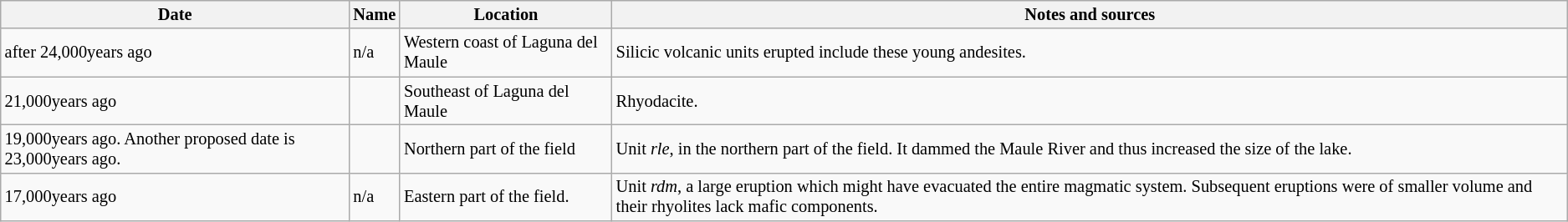<table class="wikitable plainrowheaders mw-collapsible floatright" style="font-size:85%;">
<tr>
<th>Date</th>
<th>Name</th>
<th>Location</th>
<th>Notes and sources</th>
</tr>
<tr>
<td>after 24,000years ago</td>
<td>n/a</td>
<td>Western coast of Laguna del Maule</td>
<td>Silicic volcanic units erupted include these young andesites.</td>
</tr>
<tr>
<td>21,000years ago</td>
<td></td>
<td>Southeast of Laguna del Maule</td>
<td>Rhyodacite.</td>
</tr>
<tr>
<td>19,000years ago. Another proposed date is 23,000years ago.</td>
<td></td>
<td>Northern part of the field</td>
<td>Unit <em>rle</em>, in the northern part of the field. It dammed the Maule River and thus increased the size of the lake.</td>
</tr>
<tr>
<td>17,000years ago</td>
<td>n/a</td>
<td>Eastern part of the field.</td>
<td>Unit <em>rdm</em>, a large eruption which might have evacuated the entire magmatic system. Subsequent eruptions were of smaller volume and their rhyolites lack mafic components.</td>
</tr>
</table>
